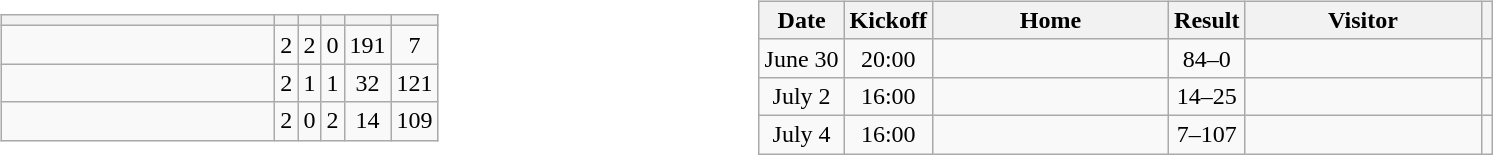<table width=100%>
<tr>
<td width=40%><br><table class="wikitable" style="text-align:center;">
<tr>
<th width=175></th>
<th></th>
<th></th>
<th></th>
<th></th>
<th></th>
</tr>
<tr align=center>
<td align=left></td>
<td>2</td>
<td>2</td>
<td>0</td>
<td>191</td>
<td>7</td>
</tr>
<tr align=center>
<td align=left></td>
<td>2</td>
<td>1</td>
<td>1</td>
<td>32</td>
<td>121</td>
</tr>
<tr align=center>
<td align=left></td>
<td>2</td>
<td>0</td>
<td>2</td>
<td>14</td>
<td>109</td>
</tr>
</table>
</td>
<td width=60%><br><table class="wikitable" style="text-align:center;">
<tr>
<th>Date</th>
<th>Kickoff</th>
<th width=150>Home</th>
<th>Result</th>
<th width=150>Visitor</th>
<th></th>
</tr>
<tr>
<td>June 30</td>
<td>20:00</td>
<td><strong></strong></td>
<td>84–0</td>
<td></td>
<td></td>
</tr>
<tr>
<td>July 2</td>
<td>16:00</td>
<td></td>
<td>14–25</td>
<td><strong></strong></td>
<td></td>
</tr>
<tr>
<td>July 4</td>
<td>16:00</td>
<td></td>
<td>7–107</td>
<td><strong></strong></td>
<td></td>
</tr>
</table>
</td>
</tr>
</table>
